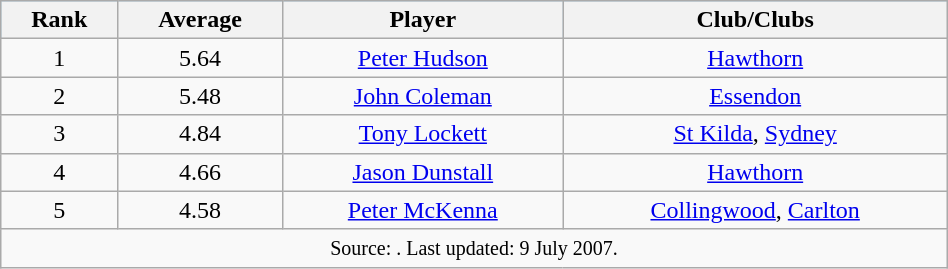<table class="wikitable" style="text-align:center; width:50%;">
<tr style="background:#87cefa;">
<th>Rank</th>
<th>Average</th>
<th>Player</th>
<th>Club/Clubs</th>
</tr>
<tr>
<td>1</td>
<td>5.64</td>
<td><a href='#'>Peter Hudson</a></td>
<td><a href='#'>Hawthorn</a></td>
</tr>
<tr>
<td>2</td>
<td>5.48</td>
<td><a href='#'>John Coleman</a></td>
<td><a href='#'>Essendon</a></td>
</tr>
<tr>
<td>3</td>
<td>4.84</td>
<td><a href='#'>Tony Lockett</a></td>
<td><a href='#'>St Kilda</a>, <a href='#'>Sydney</a></td>
</tr>
<tr>
<td>4</td>
<td>4.66</td>
<td><a href='#'>Jason Dunstall</a></td>
<td><a href='#'>Hawthorn</a></td>
</tr>
<tr>
<td>5</td>
<td>4.58</td>
<td><a href='#'>Peter McKenna</a></td>
<td><a href='#'>Collingwood</a>, <a href='#'>Carlton</a></td>
</tr>
<tr>
<td colspan=7><small>Source: . Last updated: 9 July 2007.</small></td>
</tr>
</table>
